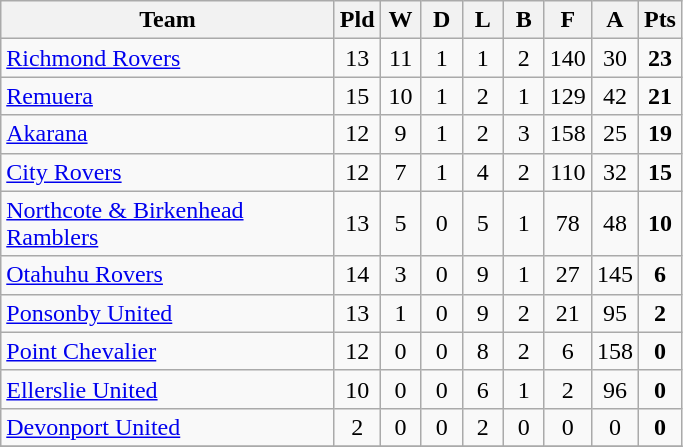<table class="wikitable" style="text-align:center;">
<tr>
<th width=215>Team</th>
<th width=20 abbr="Played">Pld</th>
<th width=20 abbr="Won">W</th>
<th width=20 abbr="Drawn">D</th>
<th width=20 abbr="Lost">L</th>
<th width=20 abbr="Bye">B</th>
<th width=20 abbr="For">F</th>
<th width=20 abbr="Against">A</th>
<th width=20 abbr="Points">Pts</th>
</tr>
<tr>
<td style="text-align:left;"><a href='#'>Richmond Rovers</a></td>
<td>13</td>
<td>11</td>
<td>1</td>
<td>1</td>
<td>2</td>
<td>140</td>
<td>30</td>
<td><strong>23</strong></td>
</tr>
<tr>
<td style="text-align:left;"><a href='#'>Remuera</a></td>
<td>15</td>
<td>10</td>
<td>1</td>
<td>2</td>
<td>1</td>
<td>129</td>
<td>42</td>
<td><strong>21</strong></td>
</tr>
<tr>
<td style="text-align:left;"><a href='#'>Akarana</a></td>
<td>12</td>
<td>9</td>
<td>1</td>
<td>2</td>
<td>3</td>
<td>158</td>
<td>25</td>
<td><strong>19</strong></td>
</tr>
<tr>
<td style="text-align:left;"><a href='#'>City Rovers</a></td>
<td>12</td>
<td>7</td>
<td>1</td>
<td>4</td>
<td>2</td>
<td>110</td>
<td>32</td>
<td><strong>15</strong></td>
</tr>
<tr>
<td style="text-align:left;"><a href='#'>Northcote & Birkenhead Ramblers</a></td>
<td>13</td>
<td>5</td>
<td>0</td>
<td>5</td>
<td>1</td>
<td>78</td>
<td>48</td>
<td><strong>10</strong></td>
</tr>
<tr>
<td style="text-align:left;"><a href='#'>Otahuhu Rovers</a></td>
<td>14</td>
<td>3</td>
<td>0</td>
<td>9</td>
<td>1</td>
<td>27</td>
<td>145</td>
<td><strong>6</strong></td>
</tr>
<tr>
<td style="text-align:left;"><a href='#'>Ponsonby United</a></td>
<td>13</td>
<td>1</td>
<td>0</td>
<td>9</td>
<td>2</td>
<td>21</td>
<td>95</td>
<td><strong>2</strong></td>
</tr>
<tr>
<td style="text-align:left;"><a href='#'>Point Chevalier</a></td>
<td>12</td>
<td>0</td>
<td>0</td>
<td>8</td>
<td>2</td>
<td>6</td>
<td>158</td>
<td><strong>0</strong></td>
</tr>
<tr>
<td style="text-align:left;"><a href='#'>Ellerslie United</a></td>
<td>10</td>
<td>0</td>
<td>0</td>
<td>6</td>
<td>1</td>
<td>2</td>
<td>96</td>
<td><strong>0</strong></td>
</tr>
<tr>
<td style="text-align:left;"><a href='#'>Devonport United</a></td>
<td>2</td>
<td>0</td>
<td>0</td>
<td>2</td>
<td>0</td>
<td>0</td>
<td>0</td>
<td><strong>0</strong></td>
</tr>
<tr>
</tr>
</table>
